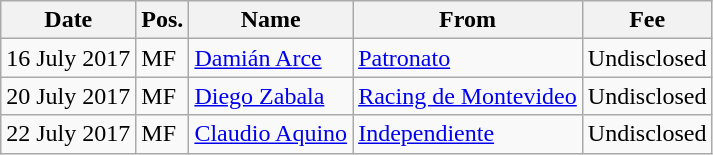<table class="wikitable">
<tr>
<th>Date</th>
<th>Pos.</th>
<th>Name</th>
<th>From</th>
<th>Fee</th>
</tr>
<tr>
<td>16 July 2017</td>
<td>MF</td>
<td> <a href='#'>Damián Arce</a></td>
<td> <a href='#'>Patronato</a></td>
<td>Undisclosed</td>
</tr>
<tr>
<td>20 July 2017</td>
<td>MF</td>
<td> <a href='#'>Diego Zabala</a></td>
<td> <a href='#'>Racing de Montevideo</a></td>
<td>Undisclosed</td>
</tr>
<tr>
<td>22 July 2017</td>
<td>MF</td>
<td> <a href='#'>Claudio Aquino</a></td>
<td> <a href='#'>Independiente</a></td>
<td>Undisclosed</td>
</tr>
</table>
